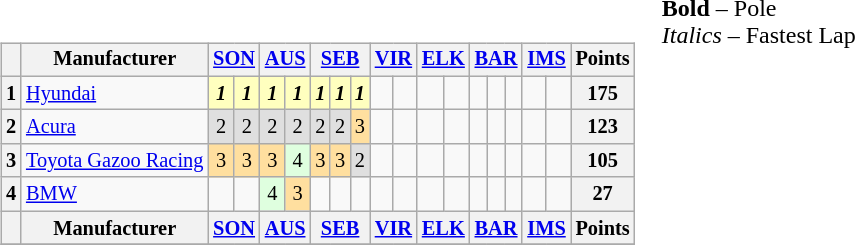<table>
<tr>
<td><br><table class="wikitable" style="font-size: 85%; text-align:center;">
<tr>
<th></th>
<th>Manufacturer</th>
<th colspan="2"><a href='#'>SON</a><br></th>
<th colspan="2"><a href='#'>AUS</a><br></th>
<th colspan="3"><a href='#'>SEB</a><br></th>
<th colspan="2"><a href='#'>VIR</a><br></th>
<th colspan="2"><a href='#'>ELK</a><br></th>
<th colspan="3"><a href='#'>BAR</a><br></th>
<th colspan="2"><a href='#'>IMS</a><br></th>
<th>Points</th>
</tr>
<tr>
<th>1</th>
<td align="left"> <a href='#'>Hyundai</a></td>
<td style="background:#FFFFBF;"><strong><em>1</em></strong></td>
<td style="background:#FFFFBF;"><strong><em>1</em></strong></td>
<td style="background:#FFFFBF;"><strong><em>1</em></strong></td>
<td style="background:#FFFFBF;"><strong><em>1</em></strong></td>
<td style="background:#FFFFBF;"><strong><em>1</em></strong></td>
<td style="background:#FFFFBF;"><strong><em>1</em></strong></td>
<td style="background:#FFFFBF;"><strong><em>1</em></strong></td>
<td></td>
<td></td>
<td></td>
<td></td>
<td></td>
<td></td>
<td></td>
<td></td>
<td></td>
<th>175</th>
</tr>
<tr>
<th>2</th>
<td align="left"> <a href='#'>Acura</a></td>
<td style="background:#DFDFDF;">2</td>
<td style="background:#DFDFDF;">2</td>
<td style="background:#DFDFDF;">2</td>
<td style="background:#DFDFDF;">2</td>
<td style="background:#DFDFDF;">2</td>
<td style="background:#DFDFDF;">2</td>
<td style="background:#FFDF9F;">3</td>
<td></td>
<td></td>
<td></td>
<td></td>
<td></td>
<td></td>
<td></td>
<td></td>
<td></td>
<th>123</th>
</tr>
<tr>
<th>3</th>
<td align="left"> <a href='#'>Toyota Gazoo Racing</a></td>
<td style="background:#FFDF9F;">3</td>
<td style="background:#FFDF9F;">3</td>
<td style="background:#FFDF9F;">3</td>
<td style="background:#DFFFDF;">4</td>
<td style="background:#FFDF9F;">3</td>
<td style="background:#FFDF9F;">3</td>
<td style="background:#DFDFDF;">2</td>
<td></td>
<td></td>
<td></td>
<td></td>
<td></td>
<td></td>
<td></td>
<td></td>
<td></td>
<th>105</th>
</tr>
<tr>
<th>4</th>
<td align="left"> <a href='#'>BMW</a></td>
<td></td>
<td></td>
<td style="background:#DFFFDF;">4</td>
<td style="background:#FFDF9F;">3</td>
<td></td>
<td></td>
<td></td>
<td></td>
<td></td>
<td></td>
<td></td>
<td></td>
<td></td>
<td></td>
<td></td>
<td></td>
<th>27</th>
</tr>
<tr>
<th></th>
<th>Manufacturer</th>
<th colspan="2"><a href='#'>SON</a><br></th>
<th colspan="2"><a href='#'>AUS</a><br></th>
<th colspan="3"><a href='#'>SEB</a><br></th>
<th colspan="2"><a href='#'>VIR</a><br></th>
<th colspan="2"><a href='#'>ELK</a><br></th>
<th colspan="3"><a href='#'>BAR</a><br></th>
<th colspan="2"><a href='#'>IMS</a><br></th>
<th>Points</th>
</tr>
<tr>
</tr>
</table>
</td>
<td valign="top"><strong>Bold</strong> – Pole<br><em>Italics</em> – Fastest Lap</td>
</tr>
</table>
